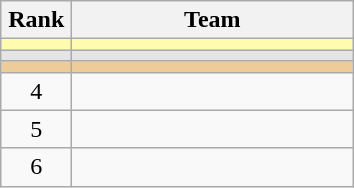<table class="wikitable" style="text-align:center;">
<tr>
<th width=40>Rank</th>
<th width=180>Team</th>
</tr>
<tr style="background:#fffcaf;">
<td></td>
<td style="text-align:left;"></td>
</tr>
<tr style="background:#e5e5e5;">
<td></td>
<td style="text-align:left;"></td>
</tr>
<tr style="background:#ec9;">
<td></td>
<td style="text-align:left;"></td>
</tr>
<tr>
<td>4</td>
<td style="text-align:left;"></td>
</tr>
<tr>
<td>5</td>
<td style="text-align:left;"></td>
</tr>
<tr>
<td>6</td>
<td style="text-align:left;"></td>
</tr>
</table>
